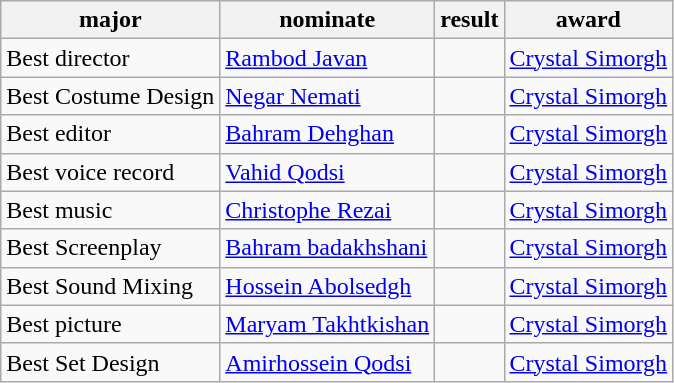<table class="wikitable">
<tr>
<th>major</th>
<th>nominate</th>
<th>result</th>
<th>award</th>
</tr>
<tr>
<td>Best director</td>
<td><a href='#'>Rambod Javan</a></td>
<td></td>
<td><a href='#'>Crystal Simorgh</a></td>
</tr>
<tr>
<td>Best Costume Design</td>
<td><a href='#'>Negar Nemati</a></td>
<td></td>
<td><a href='#'>Crystal Simorgh</a></td>
</tr>
<tr>
<td>Best editor</td>
<td><a href='#'>Bahram Dehghan</a></td>
<td></td>
<td><a href='#'>Crystal Simorgh</a></td>
</tr>
<tr>
<td>Best voice record</td>
<td><a href='#'>Vahid Qodsi</a></td>
<td></td>
<td><a href='#'>Crystal Simorgh</a></td>
</tr>
<tr>
<td>Best music</td>
<td><a href='#'>Christophe Rezai</a></td>
<td></td>
<td><a href='#'>Crystal Simorgh</a></td>
</tr>
<tr>
<td>Best Screenplay</td>
<td><a href='#'>Bahram badakhshani</a></td>
<td></td>
<td><a href='#'>Crystal Simorgh</a></td>
</tr>
<tr>
<td>Best Sound Mixing</td>
<td><a href='#'>Hossein Abolsedgh</a></td>
<td></td>
<td><a href='#'>Crystal Simorgh</a></td>
</tr>
<tr>
<td>Best picture</td>
<td><a href='#'>Maryam Takhtkishan</a></td>
<td></td>
<td><a href='#'>Crystal Simorgh</a></td>
</tr>
<tr>
<td>Best Set Design</td>
<td><a href='#'>Amirhossein Qodsi</a></td>
<td></td>
<td><a href='#'>Crystal Simorgh</a></td>
</tr>
</table>
